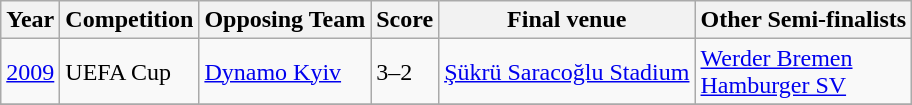<table class="wikitable">
<tr>
<th>Year</th>
<th>Competition</th>
<th>Opposing Team</th>
<th>Score</th>
<th>Final venue</th>
<th>Other Semi-finalists</th>
</tr>
<tr>
<td><a href='#'>2009</a></td>
<td>UEFA Cup</td>
<td> <a href='#'>Dynamo Kyiv</a></td>
<td>3–2</td>
<td> <a href='#'>Şükrü Saracoğlu Stadium</a></td>
<td> <a href='#'>Werder Bremen</a> <br>  <a href='#'>Hamburger SV</a></td>
</tr>
<tr>
</tr>
</table>
